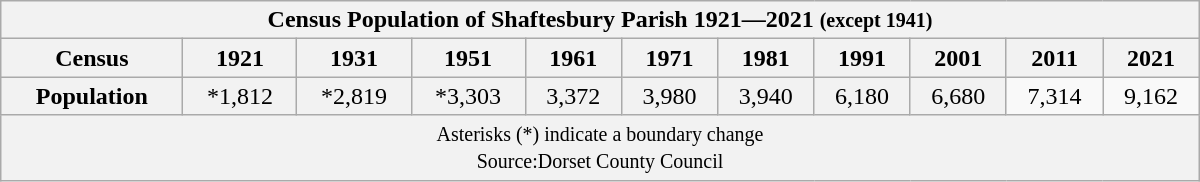<table class="wikitable" style="width:800px;">
<tr>
<th colspan="15"><span>Census Population of Shaftesbury Parish 1921—2021 <small>(except 1941)</small></span></th>
</tr>
<tr style="text-align:center;">
<th style="color:height:15px;">Census</th>
<th>1921</th>
<th>1931</th>
<th>1951</th>
<th>1961</th>
<th>1971</th>
<th>1981</th>
<th>1991</th>
<th>2001</th>
<th>2011</th>
<th>2021</th>
</tr>
<tr style="text-align:center;">
<th style="color:height:15px;">Population</th>
<td style="background:#F2F2F2;">*1,812</td>
<td style="background:#F2F2F2;">*2,819</td>
<td style="background:#F2F2F2;">*3,303</td>
<td style="background:#F2F2F2;">3,372</td>
<td style="background:#F2F2F2;">3,980</td>
<td style="background:#F2F2F2;">3,940</td>
<td style="background:#F2F2F2;">6,180</td>
<td style="background:#F2F2F2;">6,680</td>
<td>7,314</td>
<td>9,162</td>
</tr>
<tr style="text-align:center;">
<td colspan="15" style="background:#f2f2f2;"><small>Asterisks (*) indicate a boundary change<br>Source:Dorset County Council</small></td>
</tr>
</table>
